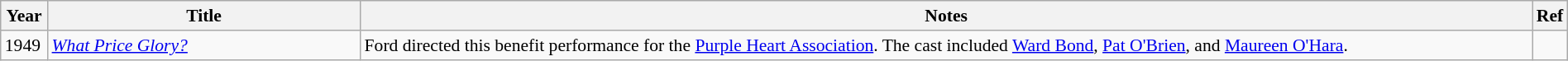<table class="wikitable plainrowheaders" width="100%" style="font-size: 90%;">
<tr>
<th scope="col" width="3%">Year</th>
<th scope="col" width="20%">Title</th>
<th scope="col" width="75%" class="unsortable">Notes</th>
<th scope="col" width="2%" class="unsortable">Ref</th>
</tr>
<tr>
<td>1949</td>
<td scope="row"><em><a href='#'>What Price Glory?</a></em></td>
<td>Ford directed this benefit performance for the <a href='#'>Purple Heart Association</a>. The cast included <a href='#'>Ward Bond</a>, <a href='#'>Pat O'Brien</a>, and <a href='#'>Maureen O'Hara</a>.</td>
<td align="center"></td>
</tr>
</table>
